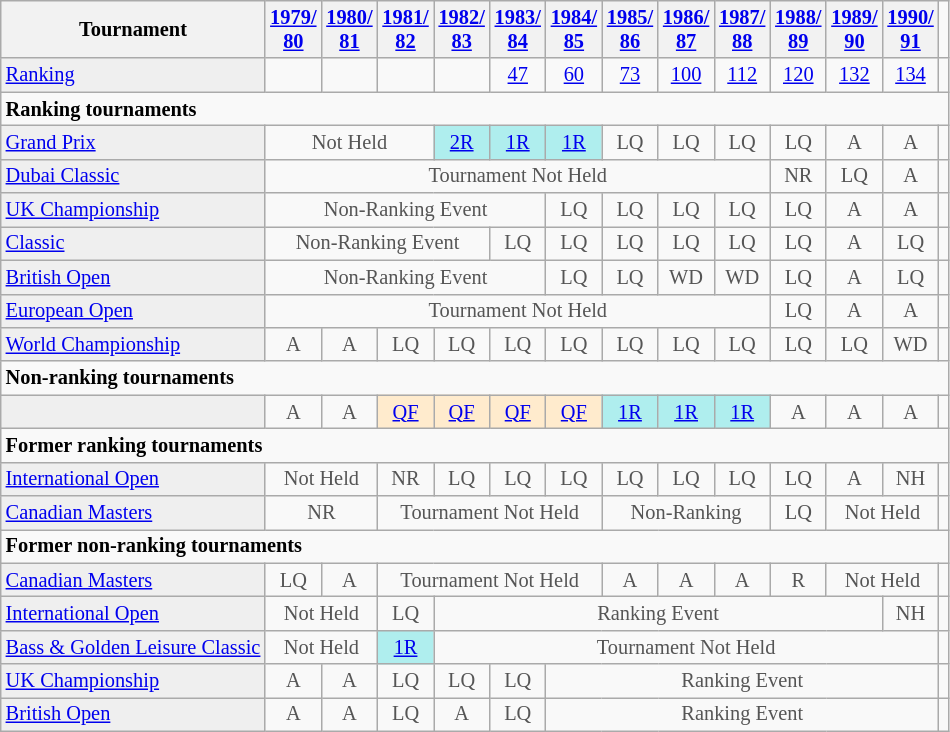<table class="wikitable"  style="font-size:85%;">
<tr>
<th>Tournament</th>
<th><a href='#'>1979/<br>80</a></th>
<th><a href='#'>1980/<br>81</a></th>
<th><a href='#'>1981/<br>82</a></th>
<th><a href='#'>1982/<br>83</a></th>
<th><a href='#'>1983/<br>84</a></th>
<th><a href='#'>1984/<br>85</a></th>
<th><a href='#'>1985/<br>86</a></th>
<th><a href='#'>1986/<br>87</a></th>
<th><a href='#'>1987/<br>88</a></th>
<th><a href='#'>1988/<br>89</a></th>
<th><a href='#'>1989/<br>90</a></th>
<th><a href='#'>1990/<br>91</a></th>
<td align="center"></td>
</tr>
<tr>
<td style="background:#EFEFEF;"><a href='#'>Ranking</a></td>
<td align="center"></td>
<td align="center"></td>
<td align="center"></td>
<td align="center"></td>
<td align="center"><a href='#'>47</a></td>
<td align="center"><a href='#'>60</a></td>
<td align="center"><a href='#'>73</a></td>
<td align="center"><a href='#'>100</a></td>
<td align="center"><a href='#'>112</a></td>
<td align="center"><a href='#'>120</a></td>
<td align="center"><a href='#'>132</a></td>
<td align="center"><a href='#'>134</a></td>
<td align="center"></td>
</tr>
<tr>
<td colspan="50"><strong>Ranking tournaments</strong></td>
</tr>
<tr>
<td style="background:#EFEFEF;"><a href='#'>Grand Prix</a></td>
<td style="text-align:center; color:#555555;" colspan="3">Not Held</td>
<td style="text-align:center; background:#afeeee;"><a href='#'>2R</a></td>
<td style="text-align:center; background:#afeeee;"><a href='#'>1R</a></td>
<td style="text-align:center; background:#afeeee;"><a href='#'>1R</a></td>
<td style="text-align:center; color:#555555;">LQ</td>
<td style="text-align:center; color:#555555;">LQ</td>
<td style="text-align:center; color:#555555;">LQ</td>
<td style="text-align:center; color:#555555;">LQ</td>
<td style="text-align:center; color:#555555;">A</td>
<td style="text-align:center; color:#555555;">A</td>
<td align="center"></td>
</tr>
<tr>
<td style="background:#EFEFEF;"><a href='#'>Dubai Classic</a></td>
<td style="text-align:center; color:#555555;" colspan="9">Tournament Not Held</td>
<td style="text-align:center; color:#555555;">NR</td>
<td style="text-align:center; color:#555555;">LQ</td>
<td style="text-align:center; color:#555555;">A</td>
<td align="center"></td>
</tr>
<tr>
<td style="background:#EFEFEF;"><a href='#'>UK Championship</a></td>
<td style="text-align:center; color:#555555;" colspan="5">Non-Ranking Event</td>
<td style="text-align:center; color:#555555;">LQ</td>
<td style="text-align:center; color:#555555;">LQ</td>
<td style="text-align:center; color:#555555;">LQ</td>
<td style="text-align:center; color:#555555;">LQ</td>
<td style="text-align:center; color:#555555;">LQ</td>
<td style="text-align:center; color:#555555;">A</td>
<td style="text-align:center; color:#555555;">A</td>
<td align="center"></td>
</tr>
<tr>
<td style="background:#EFEFEF;"><a href='#'>Classic</a></td>
<td style="text-align:center; color:#555555;" colspan="4">Non-Ranking Event</td>
<td style="text-align:center; color:#555555;">LQ</td>
<td style="text-align:center; color:#555555;">LQ</td>
<td style="text-align:center; color:#555555;">LQ</td>
<td style="text-align:center; color:#555555;">LQ</td>
<td style="text-align:center; color:#555555;">LQ</td>
<td style="text-align:center; color:#555555;">LQ</td>
<td style="text-align:center; color:#555555;">A</td>
<td style="text-align:center; color:#555555;">LQ</td>
<td align="center"></td>
</tr>
<tr>
<td style="background:#EFEFEF;"><a href='#'>British Open</a></td>
<td style="text-align:center; color:#555555;" colspan="5">Non-Ranking Event</td>
<td style="text-align:center; color:#555555;">LQ</td>
<td style="text-align:center; color:#555555;">LQ</td>
<td style="text-align:center; color:#555555;">WD</td>
<td style="text-align:center; color:#555555;">WD</td>
<td style="text-align:center; color:#555555;">LQ</td>
<td style="text-align:center; color:#555555;">A</td>
<td style="text-align:center; color:#555555;">LQ</td>
<td align="center"></td>
</tr>
<tr>
<td style="background:#EFEFEF;"><a href='#'>European Open</a></td>
<td style="text-align:center; color:#555555;" colspan="9">Tournament Not Held</td>
<td style="text-align:center; color:#555555;">LQ</td>
<td style="text-align:center; color:#555555;">A</td>
<td style="text-align:center; color:#555555;">A</td>
<td align="center"></td>
</tr>
<tr>
<td style="background:#EFEFEF;"><a href='#'>World Championship</a></td>
<td style="text-align:center; color:#555555;">A</td>
<td style="text-align:center; color:#555555;">A</td>
<td style="text-align:center; color:#555555;">LQ</td>
<td style="text-align:center; color:#555555;">LQ</td>
<td style="text-align:center; color:#555555;">LQ</td>
<td style="text-align:center; color:#555555;">LQ</td>
<td style="text-align:center; color:#555555;">LQ</td>
<td style="text-align:center; color:#555555;">LQ</td>
<td style="text-align:center; color:#555555;">LQ</td>
<td style="text-align:center; color:#555555;">LQ</td>
<td style="text-align:center; color:#555555;">LQ</td>
<td style="text-align:center; color:#555555;">WD</td>
<td align="center"></td>
</tr>
<tr>
<td colspan="50"><strong>Non-ranking tournaments</strong></td>
</tr>
<tr>
<td style="background:#EFEFEF;"></td>
<td style="text-align:center; color:#555555;">A</td>
<td style="text-align:center; color:#555555;">A</td>
<td style="text-align:center; background:#ffebcd;"><a href='#'>QF</a></td>
<td style="text-align:center; background:#ffebcd;"><a href='#'>QF</a></td>
<td style="text-align:center; background:#ffebcd;"><a href='#'>QF</a></td>
<td style="text-align:center; background:#ffebcd;"><a href='#'>QF</a></td>
<td style="text-align:center; background:#afeeee;"><a href='#'>1R</a></td>
<td style="text-align:center; background:#afeeee;"><a href='#'>1R</a></td>
<td style="text-align:center; background:#afeeee;"><a href='#'>1R</a></td>
<td style="text-align:center; color:#555555;">A</td>
<td style="text-align:center; color:#555555;">A</td>
<td style="text-align:center; color:#555555;">A</td>
<td align="center"></td>
</tr>
<tr>
<td colspan="50"><strong>Former ranking tournaments</strong></td>
</tr>
<tr>
<td style="background:#EFEFEF;"><a href='#'>International Open</a></td>
<td style="text-align:center; color:#555555;" colspan="2">Not Held</td>
<td style="text-align:center; color:#555555;">NR</td>
<td style="text-align:center; color:#555555;">LQ</td>
<td style="text-align:center; color:#555555;">LQ</td>
<td style="text-align:center; color:#555555;">LQ</td>
<td style="text-align:center; color:#555555;">LQ</td>
<td style="text-align:center; color:#555555;">LQ</td>
<td style="text-align:center; color:#555555;">LQ</td>
<td style="text-align:center; color:#555555;">LQ</td>
<td style="text-align:center; color:#555555;">A</td>
<td style="text-align:center; color:#555555;">NH</td>
<td align="center"></td>
</tr>
<tr>
<td style="background:#EFEFEF;"><a href='#'>Canadian Masters</a></td>
<td style="text-align:center; color:#555555;" colspan="2">NR</td>
<td style="text-align:center; color:#555555;" colspan="4">Tournament Not Held</td>
<td style="text-align:center; color:#555555;" colspan="3">Non-Ranking</td>
<td style="text-align:center; color:#555555;">LQ</td>
<td style="text-align:center; color:#555555;" colspan="2">Not Held</td>
<td align="center"></td>
</tr>
<tr>
<td colspan="50"><strong>Former non-ranking tournaments</strong></td>
</tr>
<tr>
<td style="background:#EFEFEF;"><a href='#'>Canadian Masters</a></td>
<td style="text-align:center; color:#555555;">LQ</td>
<td style="text-align:center; color:#555555;">A</td>
<td style="text-align:center; color:#555555;" colspan="4">Tournament Not Held</td>
<td style="text-align:center; color:#555555;">A</td>
<td style="text-align:center; color:#555555;">A</td>
<td style="text-align:center; color:#555555;">A</td>
<td style="text-align:center; color:#555555;">R</td>
<td style="text-align:center; color:#555555;" colspan="2">Not Held</td>
<td align="center"></td>
</tr>
<tr>
<td style="background:#EFEFEF;"><a href='#'>International Open</a></td>
<td style="text-align:center; color:#555555;" colspan="2">Not Held</td>
<td style="text-align:center; color:#555555;">LQ</td>
<td style="text-align:center; color:#555555;" colspan="8">Ranking Event</td>
<td style="text-align:center; color:#555555;">NH</td>
<td align="center"></td>
</tr>
<tr>
<td style="background:#EFEFEF;"><a href='#'>Bass & Golden Leisure Classic</a></td>
<td style="text-align:center; color:#555555;" colspan="2">Not Held</td>
<td style="text-align:center; background:#afeeee;"><a href='#'>1R</a></td>
<td style="text-align:center; color:#555555;" colspan="9">Tournament Not Held</td>
<td align="center"></td>
</tr>
<tr>
<td style="background:#EFEFEF;"><a href='#'>UK Championship</a></td>
<td style="text-align:center; color:#555555;">A</td>
<td style="text-align:center; color:#555555;">A</td>
<td style="text-align:center; color:#555555;">LQ</td>
<td style="text-align:center; color:#555555;">LQ</td>
<td style="text-align:center; color:#555555;">LQ</td>
<td style="text-align:center; color:#555555;" colspan="7">Ranking Event</td>
<td align="center"></td>
</tr>
<tr>
<td style="background:#EFEFEF;"><a href='#'>British Open</a></td>
<td style="text-align:center; color:#555555;">A</td>
<td style="text-align:center; color:#555555;">A</td>
<td style="text-align:center; color:#555555;">LQ</td>
<td style="text-align:center; color:#555555;">A</td>
<td style="text-align:center; color:#555555;">LQ</td>
<td style="text-align:center; color:#555555;" colspan="7">Ranking Event</td>
<td align="center"></td>
</tr>
</table>
